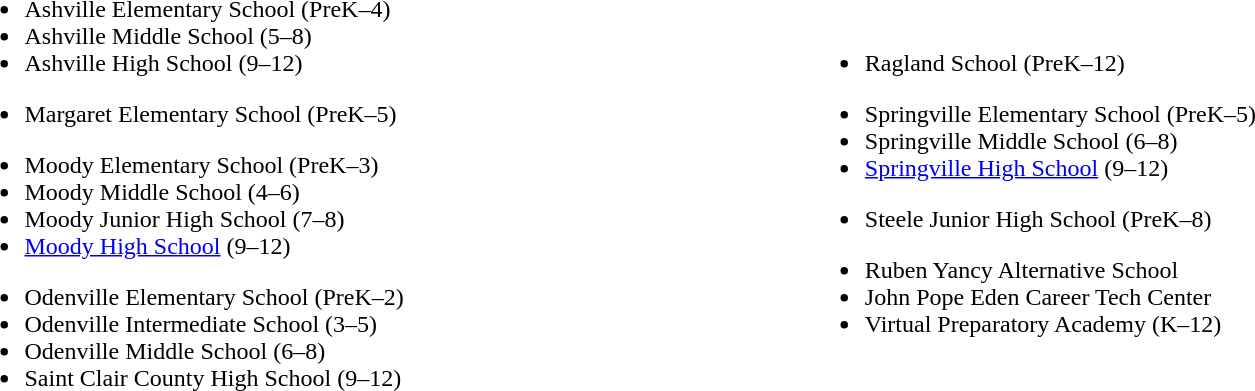<table class:"wikitable" style="bgcolor: white; width:90%">
<tr>
<td><br><ul><li>Ashville Elementary School (PreK–4)</li><li>Ashville Middle School (5–8)</li><li>Ashville High School (9–12)</li></ul><ul><li>Margaret Elementary School (PreK–5)</li></ul><ul><li>Moody Elementary School (PreK–3)</li><li>Moody Middle School (4–6)</li><li>Moody Junior High School (7–8)</li><li><a href='#'>Moody High School</a> (9–12)</li></ul><ul><li>Odenville Elementary School (PreK–2)</li><li>Odenville Intermediate School (3–5)</li><li>Odenville Middle School (6–8)</li><li>Saint Clair County High School (9–12)</li></ul></td>
<td><br><ul><li>Ragland School (PreK–12)</li></ul><ul><li>Springville Elementary School (PreK–5)</li><li>Springville Middle School (6–8)</li><li><a href='#'>Springville High School</a> (9–12)</li></ul><ul><li>Steele Junior High School (PreK–8)</li></ul><ul><li>Ruben Yancy Alternative School</li><li>John Pope Eden Career Tech Center</li><li>Virtual Preparatory Academy (K–12)</li></ul></td>
</tr>
</table>
